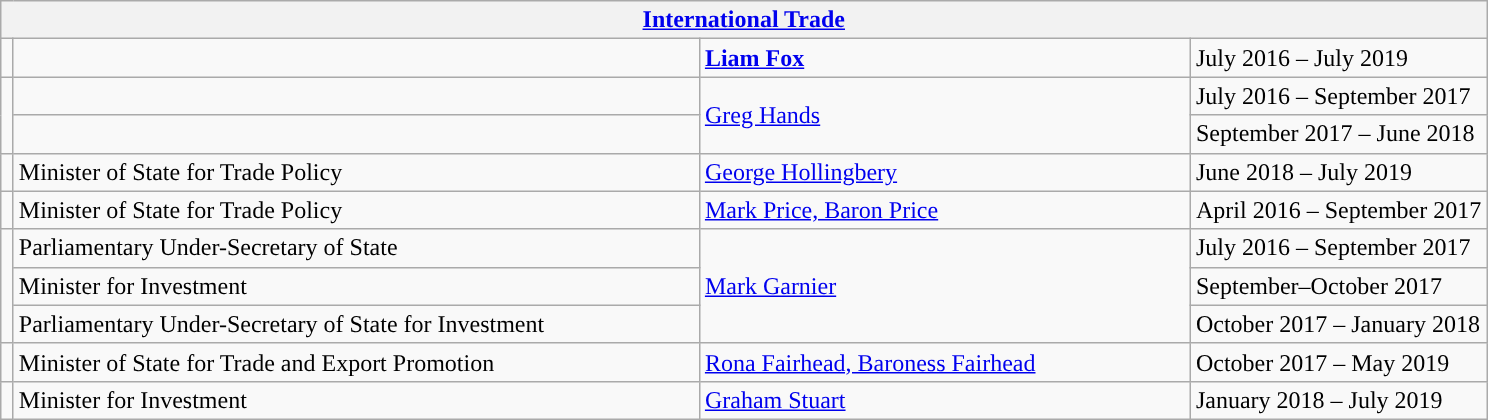<table class="wikitable">
<tr>
<th colspan="4"><a href='#'>International Trade</a></th>
</tr>
<tr>
<td style="width: 1px; background: "></td>
<td style="width: 450px;"></td>
<td style="width: 320px;"><strong><a href='#'>Liam Fox</a></strong></td>
<td>July 2016 – July 2019</td>
</tr>
<tr>
<td rowspan="2" style="width: 1px; background: "></td>
<td></td>
<td rowspan="2"><a href='#'>Greg Hands</a></td>
<td>July 2016 – September 2017</td>
</tr>
<tr>
<td></td>
<td>September 2017 – June 2018</td>
</tr>
<tr>
<td style="width: 1px; background: "></td>
<td>Minister of State for Trade Policy</td>
<td><a href='#'>George Hollingbery</a></td>
<td>June 2018 – July 2019</td>
</tr>
<tr>
<td style="width: 1px; background: "></td>
<td>Minister of State for Trade Policy</td>
<td><a href='#'>Mark Price, Baron Price</a></td>
<td>April 2016 – September 2017</td>
</tr>
<tr>
<td rowspan="3" style="width: 1px; background: "></td>
<td>Parliamentary Under-Secretary of State</td>
<td rowspan="3"><a href='#'>Mark Garnier</a></td>
<td>July 2016 – September 2017</td>
</tr>
<tr>
<td>Minister for Investment</td>
<td>September–October 2017</td>
</tr>
<tr>
<td>Parliamentary Under-Secretary of State for Investment</td>
<td>October 2017 – January 2018</td>
</tr>
<tr>
<td style="width: 1px; background: "></td>
<td>Minister of State for Trade and Export Promotion</td>
<td><a href='#'>Rona Fairhead, Baroness Fairhead</a> <br></td>
<td>October 2017 – May 2019</td>
</tr>
<tr>
<td style="width: 1px; background: "></td>
<td>Minister for Investment</td>
<td><a href='#'>Graham Stuart</a></td>
<td>January 2018 – July 2019</td>
</tr>
</table>
